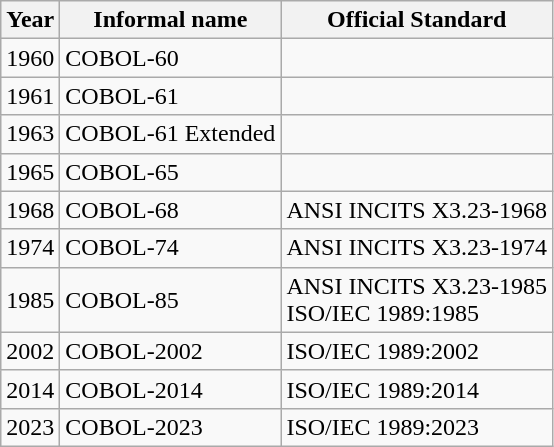<table class="wikitable floatright" style="padding-left: 1.5em;">
<tr>
<th>Year</th>
<th>Informal name</th>
<th>Official Standard</th>
</tr>
<tr>
<td>1960</td>
<td>COBOL-60</td>
<td></td>
</tr>
<tr>
<td>1961</td>
<td>COBOL-61</td>
<td></td>
</tr>
<tr>
<td>1963</td>
<td>COBOL-61 Extended</td>
<td></td>
</tr>
<tr>
<td>1965</td>
<td>COBOL-65</td>
<td></td>
</tr>
<tr>
<td>1968</td>
<td>COBOL-68</td>
<td>ANSI INCITS X3.23-1968</td>
</tr>
<tr>
<td>1974</td>
<td>COBOL-74</td>
<td>ANSI INCITS X3.23-1974</td>
</tr>
<tr>
<td>1985</td>
<td>COBOL-85</td>
<td>ANSI INCITS X3.23-1985<br>ISO/IEC 1989:1985</td>
</tr>
<tr>
<td>2002</td>
<td>COBOL-2002</td>
<td>ISO/IEC 1989:2002</td>
</tr>
<tr>
<td>2014</td>
<td>COBOL-2014</td>
<td>ISO/IEC 1989:2014</td>
</tr>
<tr>
<td>2023</td>
<td>COBOL-2023</td>
<td>ISO/IEC 1989:2023</td>
</tr>
</table>
